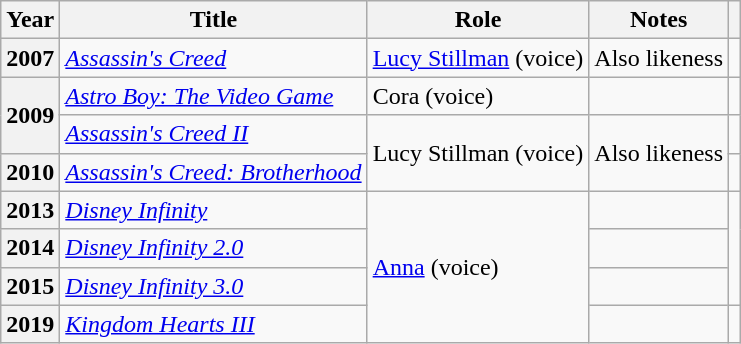<table class="wikitable sortable">
<tr>
<th scope="col">Year</th>
<th scope="col">Title</th>
<th scope="col">Role</th>
<th scope="col" class="unsortable">Notes</th>
<th scope="col" class="unsortable"></th>
</tr>
<tr>
<th scope=row>2007</th>
<td><em><a href='#'>Assassin's Creed</a></em></td>
<td data-sort-value="Stillman, Lucy"><a href='#'>Lucy Stillman</a> (voice)</td>
<td>Also likeness</td>
<td style="text-align:center;"></td>
</tr>
<tr>
<th scope="rowgroup" rowspan="2">2009</th>
<td><em><a href='#'>Astro Boy: The Video Game</a></em></td>
<td>Cora (voice)</td>
<td></td>
<td style="text-align:center;"></td>
</tr>
<tr>
<td><em><a href='#'>Assassin's Creed II</a></em></td>
<td rowspan="2">Lucy Stillman (voice)</td>
<td rowspan="2">Also likeness</td>
<td style="text-align:center;"></td>
</tr>
<tr>
<th scope=row>2010</th>
<td><em><a href='#'>Assassin's Creed: Brotherhood</a></em></td>
<td style="text-align:center;"></td>
</tr>
<tr>
<th scope=row>2013</th>
<td><em><a href='#'>Disney Infinity</a></em></td>
<td rowspan="4"><a href='#'>Anna</a> (voice)</td>
<td></td>
<td rowspan="3" style="text-align:center;"></td>
</tr>
<tr>
<th scope=row>2014</th>
<td><em><a href='#'>Disney Infinity 2.0</a></em></td>
<td></td>
</tr>
<tr>
<th scope=row>2015</th>
<td><em><a href='#'>Disney Infinity 3.0</a></em></td>
<td></td>
</tr>
<tr>
<th scope=row>2019</th>
<td><em><a href='#'>Kingdom Hearts III</a></em></td>
<td></td>
<td style="text-align:center;"></td>
</tr>
</table>
